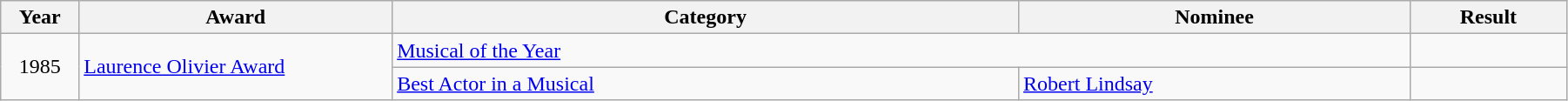<table class="wikitable" width="95%">
<tr>
<th width="5%">Year</th>
<th width="20%">Award</th>
<th width="40%">Category</th>
<th width="25%">Nominee</th>
<th width="10%">Result</th>
</tr>
<tr>
<td rowspan="2" align="center">1985</td>
<td rowspan="2"><a href='#'>Laurence Olivier Award</a></td>
<td colspan="2"><a href='#'>Musical of the Year</a></td>
<td></td>
</tr>
<tr>
<td><a href='#'>Best Actor in a Musical</a></td>
<td><a href='#'>Robert Lindsay</a></td>
<td></td>
</tr>
</table>
